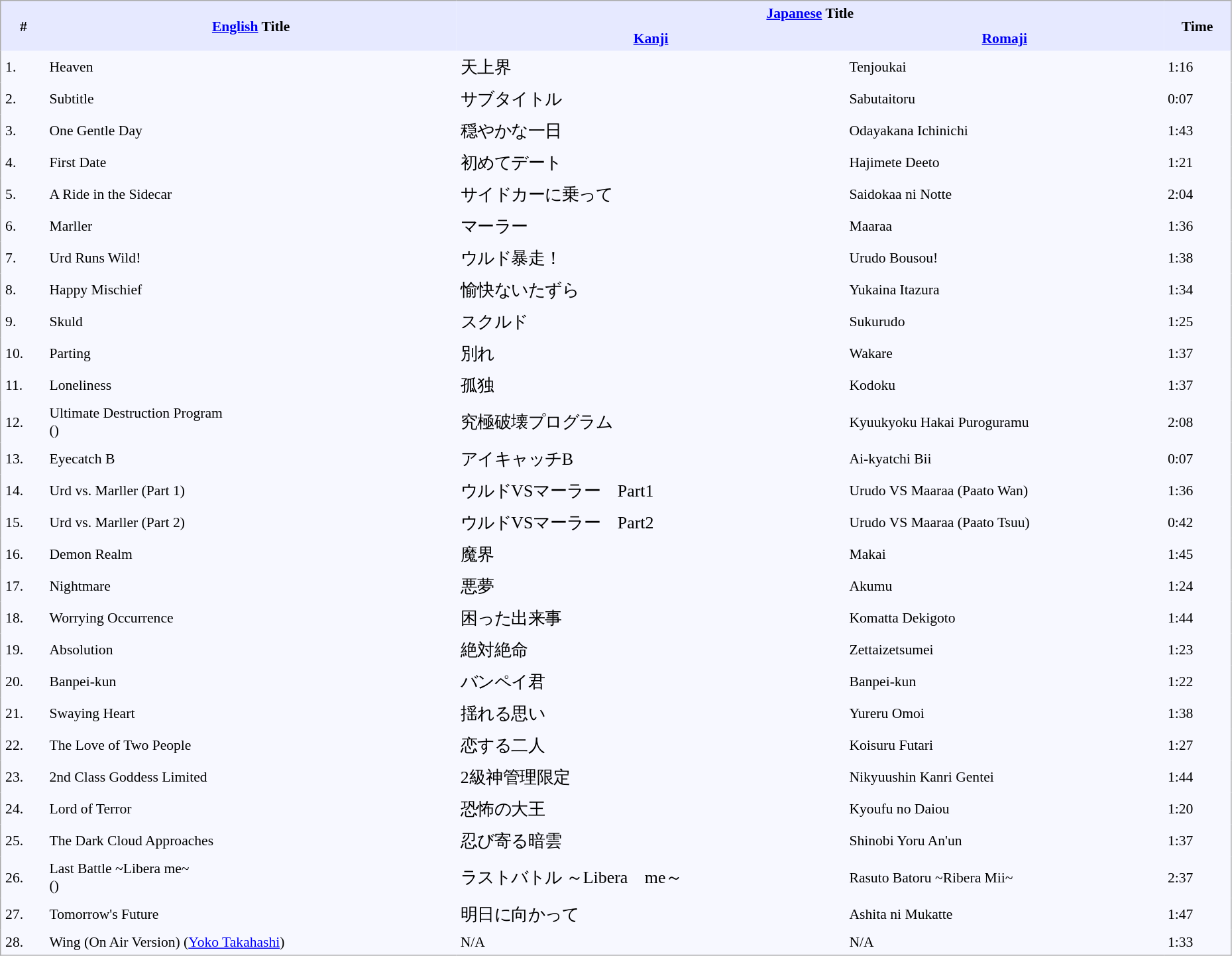<table border="0" cellpadding="4" cellspacing="0"  style="border:1px #aaa solid; border-collapse:collapse; padding:0.2em; margin:0 1em 1em; background:#f7f8ff; font-size:0.9em; width:98%;">
<tr style="vertical-align:middle; background:#e6e9ff;">
<th rowspan="2">#</th>
<th rowspan="2"><a href='#'>English</a> Title</th>
<th colspan="2"><a href='#'>Japanese</a> Title</th>
<th rowspan="2">Time</th>
</tr>
<tr style="background:#e6e9ff;">
<th><a href='#'>Kanji</a></th>
<th><a href='#'>Romaji</a></th>
</tr>
<tr>
<td>1.</td>
<td>Heaven</td>
<td style="font-size: 120%;">天上界</td>
<td>Tenjoukai</td>
<td>1:16</td>
</tr>
<tr>
<td>2.</td>
<td>Subtitle</td>
<td style="font-size: 120%;">サブタイトル</td>
<td>Sabutaitoru</td>
<td>0:07</td>
</tr>
<tr>
<td>3.</td>
<td>One Gentle Day</td>
<td style="font-size: 120%;">穏やかな一日</td>
<td>Odayakana Ichinichi</td>
<td>1:43</td>
</tr>
<tr>
<td>4.</td>
<td>First Date</td>
<td style="font-size: 120%;">初めてデート</td>
<td>Hajimete Deeto</td>
<td>1:21</td>
</tr>
<tr>
<td>5.</td>
<td>A Ride in the Sidecar</td>
<td style="font-size: 120%;">サイドカーに乗って</td>
<td>Saidokaa ni Notte</td>
<td>2:04</td>
</tr>
<tr>
<td>6.</td>
<td>Marller</td>
<td style="font-size: 120%;">マーラー</td>
<td>Maaraa</td>
<td>1:36</td>
</tr>
<tr>
<td>7.</td>
<td>Urd Runs Wild!</td>
<td style="font-size: 120%;">ウルド暴走！</td>
<td>Urudo Bousou!</td>
<td>1:38</td>
</tr>
<tr>
<td>8.</td>
<td>Happy Mischief</td>
<td style="font-size: 120%;">愉快ないたずら</td>
<td>Yukaina Itazura</td>
<td>1:34</td>
</tr>
<tr>
<td>9.</td>
<td>Skuld</td>
<td style="font-size: 120%;">スクルド</td>
<td>Sukurudo</td>
<td>1:25</td>
</tr>
<tr>
<td>10.</td>
<td>Parting</td>
<td style="font-size: 120%;">別れ</td>
<td>Wakare</td>
<td>1:37</td>
</tr>
<tr>
<td>11.</td>
<td>Loneliness</td>
<td style="font-size: 120%;">孤独</td>
<td>Kodoku</td>
<td>1:37</td>
</tr>
<tr>
<td>12.</td>
<td>Ultimate Destruction Program<br>()</td>
<td style="font-size: 120%;">究極破壊プログラム</td>
<td>Kyuukyoku Hakai Puroguramu</td>
<td>2:08</td>
</tr>
<tr>
<td>13.</td>
<td>Eyecatch B</td>
<td style="font-size: 120%;">アイキャッチB</td>
<td>Ai-kyatchi Bii</td>
<td>0:07</td>
</tr>
<tr>
<td>14.</td>
<td>Urd vs. Marller (Part 1)</td>
<td style="font-size: 120%;">ウルドVSマーラー　Part1</td>
<td>Urudo VS Maaraa (Paato Wan)</td>
<td>1:36</td>
</tr>
<tr>
<td>15.</td>
<td>Urd vs. Marller (Part 2)</td>
<td style="font-size: 120%;">ウルドVSマーラー　Part2</td>
<td>Urudo VS Maaraa (Paato Tsuu)</td>
<td>0:42</td>
</tr>
<tr>
<td>16.</td>
<td>Demon Realm</td>
<td style="font-size: 120%;">魔界</td>
<td>Makai</td>
<td>1:45</td>
</tr>
<tr>
<td>17.</td>
<td>Nightmare</td>
<td style="font-size: 120%;">悪夢</td>
<td>Akumu</td>
<td>1:24</td>
</tr>
<tr>
<td>18.</td>
<td>Worrying Occurrence</td>
<td style="font-size: 120%;">困った出来事</td>
<td>Komatta Dekigoto</td>
<td>1:44</td>
</tr>
<tr>
<td>19.</td>
<td>Absolution</td>
<td style="font-size: 120%;">絶対絶命</td>
<td>Zettaizetsumei</td>
<td>1:23</td>
</tr>
<tr>
<td>20.</td>
<td>Banpei-kun</td>
<td style="font-size: 120%;">バンペイ君</td>
<td>Banpei-kun</td>
<td>1:22</td>
</tr>
<tr>
<td>21.</td>
<td>Swaying Heart</td>
<td style="font-size: 120%;">揺れる思い</td>
<td>Yureru Omoi</td>
<td>1:38</td>
</tr>
<tr>
<td>22.</td>
<td>The Love of Two People</td>
<td style="font-size: 120%;">恋する二人</td>
<td>Koisuru Futari</td>
<td>1:27</td>
</tr>
<tr>
<td>23.</td>
<td>2nd Class Goddess Limited</td>
<td style="font-size: 120%;">2級神管理限定</td>
<td>Nikyuushin Kanri Gentei</td>
<td>1:44</td>
</tr>
<tr>
<td>24.</td>
<td>Lord of Terror</td>
<td style="font-size: 120%;">恐怖の大王</td>
<td>Kyoufu no Daiou</td>
<td>1:20</td>
</tr>
<tr>
<td>25.</td>
<td>The Dark Cloud Approaches</td>
<td style="font-size: 120%;">忍び寄る暗雲</td>
<td>Shinobi Yoru An'un</td>
<td>1:37</td>
</tr>
<tr>
<td>26.</td>
<td>Last Battle ~Libera me~<br>()</td>
<td style="font-size: 120%;">ラストバトル ～Libera　me～</td>
<td>Rasuto Batoru ~Ribera Mii~</td>
<td>2:37</td>
</tr>
<tr>
<td>27.</td>
<td>Tomorrow's Future</td>
<td style="font-size: 120%;">明日に向かって</td>
<td>Ashita ni Mukatte</td>
<td>1:47</td>
</tr>
<tr>
<td>28.</td>
<td>Wing (On Air Version) (<a href='#'>Yoko Takahashi</a>)</td>
<td>N/A</td>
<td>N/A</td>
<td>1:33</td>
</tr>
</table>
